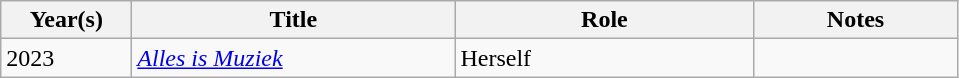<table class="wikitable plainrowheaders sortable" style="margin-right: 0;">
<tr>
<th scope="col" style="width:5em;">Year(s)</th>
<th scope="col" style="width:13em;">Title</th>
<th scope="col" style="width:12em;">Role</th>
<th scope="col" style="width:8em;">Notes</th>
</tr>
<tr>
<td>2023</td>
<td><em><a href='#'>Alles is Muziek</a></em></td>
<td>Herself</td>
<td></td>
</tr>
</table>
